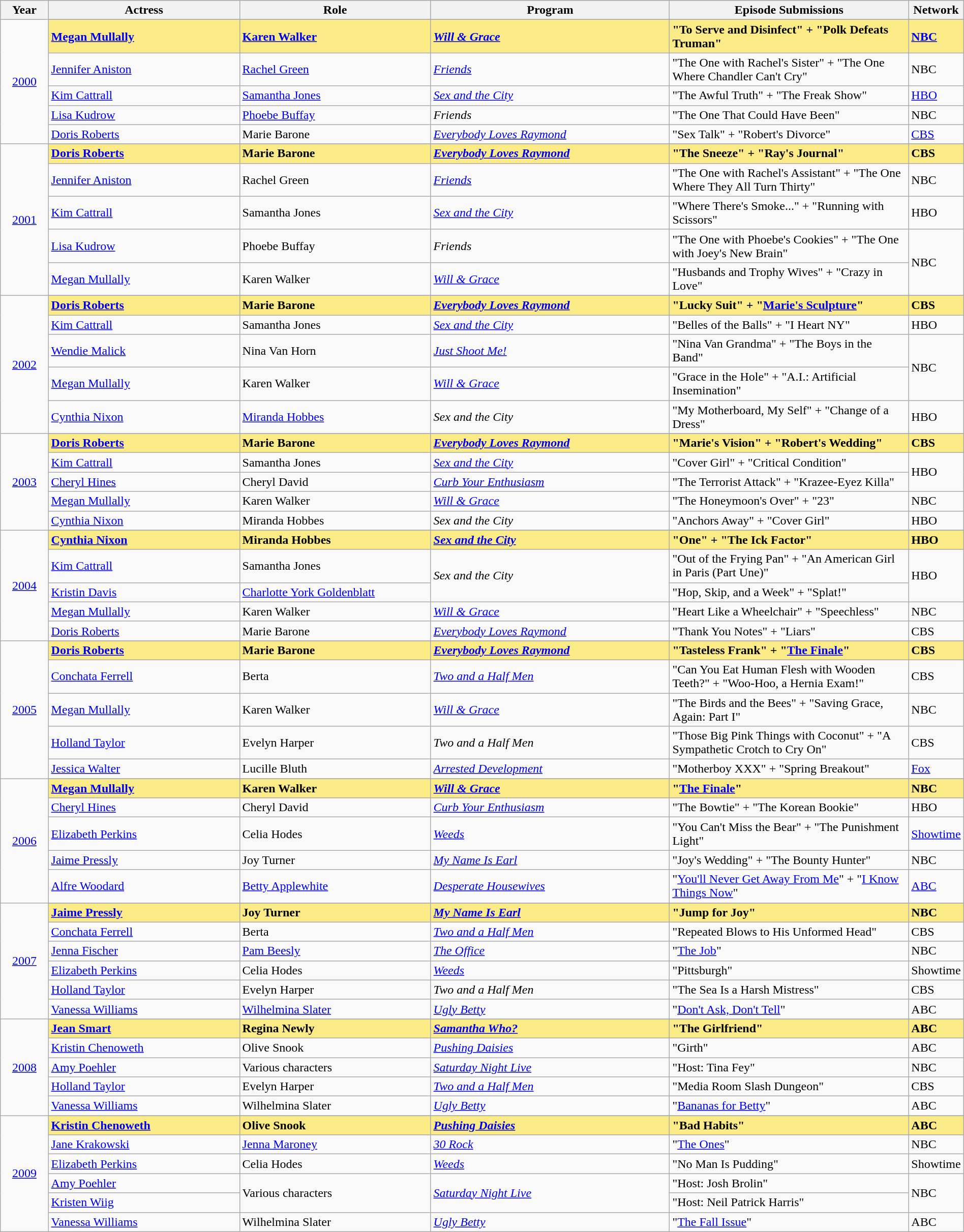<table class="wikitable" style="width:100%">
<tr style="background:#bebebe;">
<th style="width:5%;">Year</th>
<th style="width:20%;">Actress</th>
<th style="width:20%;">Role</th>
<th style="width:25%;">Program</th>
<th style="width:25%;">Episode Submissions</th>
<th style="width:5%;">Network</th>
</tr>
<tr>
<td rowspan=6 style="text-align:center"><a href='#'>2000</a><br></td>
</tr>
<tr style="background:#FAEB86">
<td><strong><a href='#'>Megan Mullally</a></strong></td>
<td><strong><a href='#'>Karen Walker</a></strong></td>
<td><strong><em><a href='#'>Will & Grace</a></em></strong></td>
<td><strong>"To Serve and Disinfect" + "Polk Defeats Truman"</strong></td>
<td><strong><a href='#'>NBC</a></strong></td>
</tr>
<tr>
<td><a href='#'>Jennifer Aniston</a></td>
<td><a href='#'>Rachel Green</a></td>
<td><em><a href='#'>Friends</a></em></td>
<td>"The One with Rachel's Sister" + "The One Where Chandler Can't Cry"</td>
<td>NBC</td>
</tr>
<tr>
<td><a href='#'>Kim Cattrall</a></td>
<td><a href='#'>Samantha Jones</a></td>
<td><em><a href='#'>Sex and the City</a></em></td>
<td>"The Awful Truth" + "The Freak Show"</td>
<td><a href='#'>HBO</a></td>
</tr>
<tr>
<td><a href='#'>Lisa Kudrow</a></td>
<td><a href='#'>Phoebe Buffay</a></td>
<td><em>Friends</em></td>
<td>"The One That Could Have Been"</td>
<td>NBC</td>
</tr>
<tr>
<td><a href='#'>Doris Roberts</a></td>
<td>Marie Barone</td>
<td><em><a href='#'>Everybody Loves Raymond</a></em></td>
<td>"Sex Talk" + "Robert's Divorce"</td>
<td><a href='#'>CBS</a></td>
</tr>
<tr>
<td rowspan=6 style="text-align:center"><a href='#'>2001</a><br></td>
</tr>
<tr style="background:#FAEB86">
<td><strong><a href='#'>Doris Roberts</a></strong></td>
<td><strong>Marie Barone</strong></td>
<td><strong><em><a href='#'>Everybody Loves Raymond</a></em></strong></td>
<td><strong>"The Sneeze" + "Ray's Journal"</strong></td>
<td><strong>CBS</strong></td>
</tr>
<tr>
<td><a href='#'>Jennifer Aniston</a></td>
<td>Rachel Green</td>
<td><em><a href='#'>Friends</a></em></td>
<td>"The One with Rachel's Assistant" + "The One Where They All Turn Thirty"</td>
<td>NBC</td>
</tr>
<tr>
<td><a href='#'>Kim Cattrall</a></td>
<td>Samantha Jones</td>
<td><em><a href='#'>Sex and the City</a></em></td>
<td>"Where There's Smoke..." + "Running with Scissors"</td>
<td>HBO</td>
</tr>
<tr>
<td><a href='#'>Lisa Kudrow</a></td>
<td>Phoebe Buffay</td>
<td><em>Friends</em></td>
<td>"The One with Phoebe's Cookies" + "The One with Joey's New Brain"</td>
<td rowspan="2">NBC</td>
</tr>
<tr>
<td><a href='#'>Megan Mullally</a></td>
<td>Karen Walker</td>
<td><em><a href='#'>Will & Grace</a></em></td>
<td>"Husbands and Trophy Wives" + "Crazy in Love"</td>
</tr>
<tr>
<td rowspan=6 style="text-align:center"><a href='#'>2002</a><br></td>
</tr>
<tr style="background:#FAEB86">
<td><strong><a href='#'>Doris Roberts</a></strong></td>
<td><strong>Marie Barone</strong></td>
<td><strong><em><a href='#'>Everybody Loves Raymond</a></em></strong></td>
<td><strong>"Lucky Suit" + "<a href='#'>Marie's Sculpture</a>"</strong></td>
<td><strong>CBS</strong></td>
</tr>
<tr>
<td><a href='#'>Kim Cattrall</a></td>
<td>Samantha Jones</td>
<td><em><a href='#'>Sex and the City</a></em></td>
<td>"Belles of the Balls" + "I Heart NY"</td>
<td>HBO</td>
</tr>
<tr>
<td><a href='#'>Wendie Malick</a></td>
<td>Nina Van Horn</td>
<td><em><a href='#'>Just Shoot Me!</a></em></td>
<td>"Nina Van Grandma" + "The Boys in the Band"</td>
<td rowspan=2>NBC</td>
</tr>
<tr>
<td><a href='#'>Megan Mullally</a></td>
<td>Karen Walker</td>
<td><em><a href='#'>Will & Grace</a></em></td>
<td>"Grace in the Hole" + "A.I.: Artificial Insemination"</td>
</tr>
<tr>
<td><a href='#'>Cynthia Nixon</a></td>
<td><a href='#'>Miranda Hobbes</a></td>
<td><em>Sex and the City</em></td>
<td>"My Motherboard, My Self" + "Change of a Dress"</td>
<td>HBO</td>
</tr>
<tr>
<td rowspan=6 style="text-align:center"><a href='#'>2003</a><br></td>
</tr>
<tr style="background:#FAEB86">
<td><strong><a href='#'>Doris Roberts</a></strong></td>
<td><strong>Marie Barone</strong></td>
<td><strong><em><a href='#'>Everybody Loves Raymond</a></em></strong></td>
<td><strong>"Marie's Vision" + "Robert's Wedding"</strong></td>
<td><strong>CBS</strong></td>
</tr>
<tr>
<td><a href='#'>Kim Cattrall</a></td>
<td>Samantha Jones</td>
<td><em><a href='#'>Sex and the City</a></em></td>
<td>"Cover Girl" + "Critical Condition"</td>
<td rowspan=2>HBO</td>
</tr>
<tr>
<td><a href='#'>Cheryl Hines</a></td>
<td>Cheryl David</td>
<td><em><a href='#'>Curb Your Enthusiasm</a></em></td>
<td>"The Terrorist Attack" + "Krazee-Eyez Killa"</td>
</tr>
<tr>
<td><a href='#'>Megan Mullally</a></td>
<td>Karen Walker</td>
<td><em><a href='#'>Will & Grace</a></em></td>
<td>"The Honeymoon's Over" + "23"</td>
<td>NBC</td>
</tr>
<tr>
<td><a href='#'>Cynthia Nixon</a></td>
<td>Miranda Hobbes</td>
<td><em>Sex and the City</em></td>
<td>"Anchors Away" + "Cover Girl"</td>
<td>HBO</td>
</tr>
<tr>
<td rowspan=6 style="text-align:center"><a href='#'>2004</a><br></td>
</tr>
<tr style="background:#FAEB86">
<td><strong><a href='#'>Cynthia Nixon</a></strong></td>
<td><strong>Miranda Hobbes</strong></td>
<td><strong><em><a href='#'>Sex and the City</a></em></strong></td>
<td><strong>"One" + "The Ick Factor"</strong></td>
<td><strong>HBO</strong></td>
</tr>
<tr>
<td><a href='#'>Kim Cattrall</a></td>
<td>Samantha Jones</td>
<td rowspan=2><em>Sex and the City</em></td>
<td>"Out of the Frying Pan" + "An American Girl in Paris (Part Une)"</td>
<td rowspan=2>HBO</td>
</tr>
<tr>
<td><a href='#'>Kristin Davis</a></td>
<td><a href='#'>Charlotte York Goldenblatt</a></td>
<td>"Hop, Skip, and a Week" + "Splat!"</td>
</tr>
<tr>
<td><a href='#'>Megan Mullally</a></td>
<td>Karen Walker</td>
<td><em><a href='#'>Will & Grace</a></em></td>
<td>"Heart Like a Wheelchair" + "Speechless"</td>
<td>NBC</td>
</tr>
<tr>
<td><a href='#'>Doris Roberts</a></td>
<td>Marie Barone</td>
<td><em><a href='#'>Everybody Loves Raymond</a></em></td>
<td>"Thank You Notes" + "Liars"</td>
<td>CBS</td>
</tr>
<tr>
<td rowspan=6 style="text-align:center"><a href='#'>2005</a><br></td>
</tr>
<tr style="background:#FAEB86">
<td><strong><a href='#'>Doris Roberts</a></strong></td>
<td><strong>Marie Barone</strong></td>
<td><strong><em><a href='#'>Everybody Loves Raymond</a></em></strong></td>
<td><strong>"Tasteless Frank" + "<a href='#'>The Finale</a>"</strong></td>
<td><strong>CBS</strong></td>
</tr>
<tr>
<td><a href='#'>Conchata Ferrell</a></td>
<td>Berta</td>
<td><em><a href='#'>Two and a Half Men</a></em></td>
<td>"Can You Eat Human Flesh with Wooden Teeth?" + "Woo-Hoo, a Hernia Exam!"</td>
<td>CBS</td>
</tr>
<tr>
<td><a href='#'>Megan Mullally</a></td>
<td>Karen Walker</td>
<td><em><a href='#'>Will & Grace</a></em></td>
<td>"The Birds and the Bees" + "Saving Grace, Again: Part I"</td>
<td>NBC</td>
</tr>
<tr>
<td><a href='#'>Holland Taylor</a></td>
<td>Evelyn Harper</td>
<td><em>Two and a Half Men</em></td>
<td>"Those Big Pink Things with Coconut" + "A Sympathetic Crotch to Cry On"</td>
<td>CBS</td>
</tr>
<tr>
<td><a href='#'>Jessica Walter</a></td>
<td>Lucille Bluth</td>
<td><em><a href='#'>Arrested Development</a></em></td>
<td>"Motherboy XXX" + "Spring Breakout"</td>
<td><a href='#'>Fox</a></td>
</tr>
<tr>
<td rowspan=6 style="text-align:center"><a href='#'>2006</a><br></td>
</tr>
<tr style="background:#FAEB86">
<td><strong><a href='#'>Megan Mullally</a></strong></td>
<td><strong>Karen Walker</strong></td>
<td><strong><em><a href='#'>Will & Grace</a></em></strong></td>
<td><strong>"<a href='#'>The Finale</a>"</strong></td>
<td><strong>NBC</strong></td>
</tr>
<tr>
<td><a href='#'>Cheryl Hines</a></td>
<td>Cheryl David</td>
<td><em><a href='#'>Curb Your Enthusiasm</a></em></td>
<td>"The Bowtie" + "The Korean Bookie"</td>
<td>HBO</td>
</tr>
<tr>
<td><a href='#'>Elizabeth Perkins</a></td>
<td>Celia Hodes</td>
<td><em><a href='#'>Weeds</a></em></td>
<td>"You Can't Miss the Bear" + "The Punishment Light"</td>
<td><a href='#'>Showtime</a></td>
</tr>
<tr>
<td><a href='#'>Jaime Pressly</a></td>
<td>Joy Turner</td>
<td><em><a href='#'>My Name Is Earl</a></em></td>
<td>"Joy's Wedding" + "The Bounty Hunter"</td>
<td>NBC</td>
</tr>
<tr>
<td><a href='#'>Alfre Woodard</a></td>
<td><a href='#'>Betty Applewhite</a></td>
<td><em><a href='#'>Desperate Housewives</a></em></td>
<td>"<a href='#'>You'll Never Get Away From Me</a>" + "<a href='#'>I Know Things Now</a>"</td>
<td><a href='#'>ABC</a></td>
</tr>
<tr>
<td rowspan=7 style="text-align:center"><a href='#'>2007</a><br></td>
</tr>
<tr style="background:#FAEB86">
<td><strong><a href='#'>Jaime Pressly</a></strong></td>
<td><strong>Joy Turner</strong></td>
<td><strong><em><a href='#'>My Name Is Earl</a></em></strong></td>
<td><strong>"Jump for Joy"</strong></td>
<td><strong>NBC</strong></td>
</tr>
<tr>
<td><a href='#'>Conchata Ferrell</a></td>
<td>Berta</td>
<td><em><a href='#'>Two and a Half Men</a></em></td>
<td>"Repeated Blows to His Unformed Head"</td>
<td>CBS</td>
</tr>
<tr>
<td><a href='#'>Jenna Fischer</a></td>
<td><a href='#'>Pam Beesly</a></td>
<td><em><a href='#'>The Office</a></em></td>
<td>"<a href='#'>The Job</a>"</td>
<td>NBC</td>
</tr>
<tr>
<td><a href='#'>Elizabeth Perkins</a></td>
<td>Celia Hodes</td>
<td><em><a href='#'>Weeds</a></em></td>
<td>"Pittsburgh"</td>
<td>Showtime</td>
</tr>
<tr>
<td><a href='#'>Holland Taylor</a></td>
<td>Evelyn Harper</td>
<td><em>Two and a Half Men</em></td>
<td>"The Sea Is a Harsh Mistress"</td>
<td>CBS</td>
</tr>
<tr>
<td><a href='#'>Vanessa Williams</a></td>
<td><a href='#'>Wilhelmina Slater</a></td>
<td><em><a href='#'>Ugly Betty</a></em></td>
<td>"<a href='#'>Don't Ask, Don't Tell</a>"</td>
<td>ABC</td>
</tr>
<tr>
<td rowspan=6 style="text-align:center"><a href='#'>2008</a><br></td>
</tr>
<tr style="background:#FAEB86">
<td><strong><a href='#'>Jean Smart</a></strong></td>
<td><strong>Regina Newly</strong></td>
<td><strong><em><a href='#'>Samantha Who?</a></em></strong></td>
<td><strong>"The Girlfriend"</strong></td>
<td><strong>ABC</strong></td>
</tr>
<tr>
<td><a href='#'>Kristin Chenoweth</a></td>
<td>Olive Snook</td>
<td><em><a href='#'>Pushing Daisies</a></em></td>
<td>"Girth"</td>
<td>ABC</td>
</tr>
<tr>
<td><a href='#'>Amy Poehler</a></td>
<td>Various characters</td>
<td><em><a href='#'>Saturday Night Live</a></em></td>
<td>"Host: Tina Fey"</td>
<td>NBC</td>
</tr>
<tr>
<td><a href='#'>Holland Taylor</a></td>
<td>Evelyn Harper</td>
<td><em><a href='#'>Two and a Half Men</a></em></td>
<td>"Media Room Slash Dungeon"</td>
<td>CBS</td>
</tr>
<tr>
<td><a href='#'>Vanessa Williams</a></td>
<td>Wilhelmina Slater</td>
<td><em><a href='#'>Ugly Betty</a></em></td>
<td>"<a href='#'>Bananas for Betty</a>"</td>
<td>ABC</td>
</tr>
<tr>
<td rowspan=7 style="text-align:center"><a href='#'>2009</a><br></td>
</tr>
<tr style="background:#FAEB86">
<td><strong><a href='#'>Kristin Chenoweth</a></strong></td>
<td><strong>Olive Snook</strong></td>
<td><strong><em><a href='#'>Pushing Daisies</a></em></strong></td>
<td><strong>"Bad Habits"</strong></td>
<td><strong>ABC</strong></td>
</tr>
<tr>
<td><a href='#'>Jane Krakowski</a></td>
<td><a href='#'>Jenna Maroney</a></td>
<td><em><a href='#'>30 Rock</a></em></td>
<td>"<a href='#'>The Ones</a>"</td>
<td>NBC</td>
</tr>
<tr>
<td><a href='#'>Elizabeth Perkins</a></td>
<td>Celia Hodes</td>
<td><em><a href='#'>Weeds</a></em></td>
<td>"No Man Is Pudding"</td>
<td>Showtime</td>
</tr>
<tr>
<td><a href='#'>Amy Poehler</a></td>
<td rowspan=2>Various characters</td>
<td rowspan=2><em><a href='#'>Saturday Night Live</a></em></td>
<td>"Host: Josh Brolin"</td>
<td rowspan=2>NBC</td>
</tr>
<tr>
<td><a href='#'>Kristen Wiig</a></td>
<td>"Host: Neil Patrick Harris"</td>
</tr>
<tr>
<td><a href='#'>Vanessa Williams</a></td>
<td>Wilhelmina Slater</td>
<td><em><a href='#'>Ugly Betty</a></em></td>
<td>"<a href='#'>The Fall Issue</a>"</td>
<td>ABC</td>
</tr>
</table>
